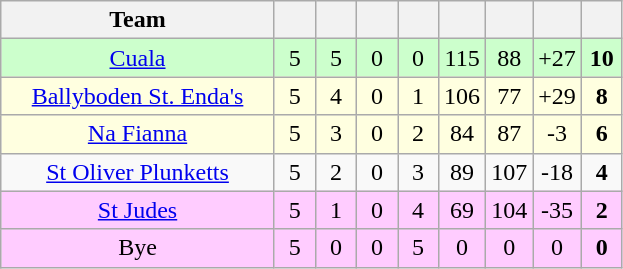<table class="wikitable" style="text-align:center">
<tr>
<th style="width:175px;">Team</th>
<th width="20"></th>
<th width="20"></th>
<th width="20"></th>
<th width="20"></th>
<th width="20"></th>
<th width="20"></th>
<th width="20"></th>
<th width="20"></th>
</tr>
<tr style="background:#cfc;">
<td><a href='#'>Cuala</a></td>
<td>5</td>
<td>5</td>
<td>0</td>
<td>0</td>
<td>115</td>
<td>88</td>
<td>+27</td>
<td><strong>10</strong></td>
</tr>
<tr style="background:#ffffe0;">
<td><a href='#'>Ballyboden St. Enda's</a></td>
<td>5</td>
<td>4</td>
<td>0</td>
<td>1</td>
<td>106</td>
<td>77</td>
<td>+29</td>
<td><strong>8</strong></td>
</tr>
<tr style="background:#ffffe0;">
<td><a href='#'>Na Fianna</a></td>
<td>5</td>
<td>3</td>
<td>0</td>
<td>2</td>
<td>84</td>
<td>87</td>
<td>-3</td>
<td><strong>6</strong></td>
</tr>
<tr>
<td><a href='#'>St Oliver Plunketts</a></td>
<td>5</td>
<td>2</td>
<td>0</td>
<td>3</td>
<td>89</td>
<td>107</td>
<td>-18</td>
<td><strong>4</strong></td>
</tr>
<tr style="background:#fcf;">
<td><a href='#'>St Judes</a></td>
<td>5</td>
<td>1</td>
<td>0</td>
<td>4</td>
<td>69</td>
<td>104</td>
<td>-35</td>
<td><strong>2</strong></td>
</tr>
<tr style="background:#fcf;">
<td>Bye</td>
<td>5</td>
<td>0</td>
<td>0</td>
<td>5</td>
<td>0</td>
<td>0</td>
<td>0</td>
<td><strong>0</strong></td>
</tr>
</table>
